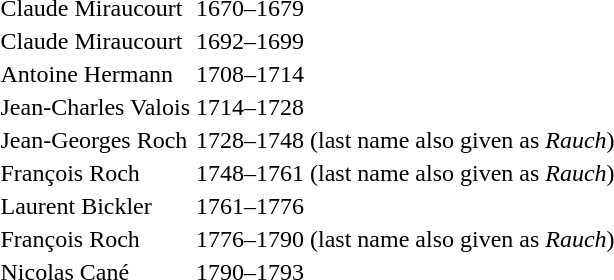<table>
<tr>
<td>Claude Miraucourt</td>
<td>1670–1679</td>
</tr>
<tr>
<td>Claude Miraucourt</td>
<td>1692–1699</td>
</tr>
<tr>
<td>Antoine Hermann</td>
<td>1708–1714</td>
</tr>
<tr>
<td>Jean-Charles Valois</td>
<td>1714–1728</td>
</tr>
<tr>
<td>Jean-Georges Roch</td>
<td>1728–1748 (last name also given as <em>Rauch</em>)</td>
</tr>
<tr>
<td>François Roch</td>
<td>1748–1761 (last name also given as <em>Rauch</em>)</td>
</tr>
<tr>
<td>Laurent Bickler</td>
<td>1761–1776</td>
</tr>
<tr>
<td>François Roch</td>
<td>1776–1790 (last name also given as <em>Rauch</em>)</td>
</tr>
<tr>
<td>Nicolas Cané</td>
<td>1790–1793</td>
</tr>
</table>
